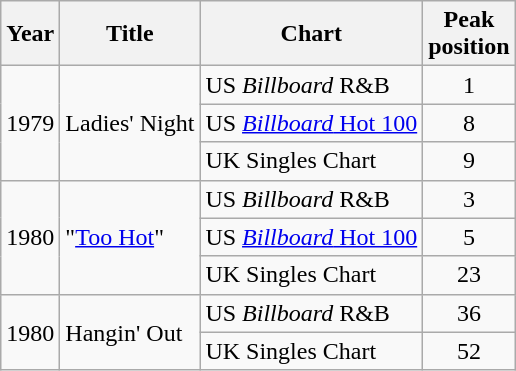<table class=wikitable>
<tr>
<th>Year</th>
<th>Title</th>
<th>Chart</th>
<th>Peak<br>position</th>
</tr>
<tr>
<td rowspan=3>1979</td>
<td rowspan=3>Ladies' Night</td>
<td>US <em>Billboard</em> R&B</td>
<td align=center>1</td>
</tr>
<tr>
<td>US <a href='#'><em>Billboard</em> Hot 100</a></td>
<td align=center>8</td>
</tr>
<tr>
<td>UK Singles Chart</td>
<td align=center>9</td>
</tr>
<tr>
<td rowspan=3>1980</td>
<td rowspan=3>"<a href='#'>Too Hot</a>"</td>
<td>US <em>Billboard</em> R&B</td>
<td align=center>3</td>
</tr>
<tr>
<td>US <a href='#'><em>Billboard</em> Hot 100</a></td>
<td align=center>5</td>
</tr>
<tr>
<td>UK Singles Chart</td>
<td align=center>23</td>
</tr>
<tr>
<td rowspan=2>1980</td>
<td rowspan=2>Hangin' Out</td>
<td>US <em>Billboard</em> R&B</td>
<td align=center>36</td>
</tr>
<tr>
<td>UK Singles Chart</td>
<td align=center>52</td>
</tr>
</table>
